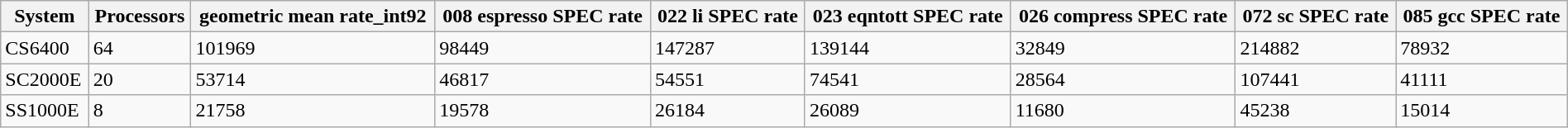<table width="100%" class="wikitable sortable">
<tr>
<th>System</th>
<th>Processors</th>
<th>geometric mean rate_int92</th>
<th>008 espresso SPEC rate</th>
<th>022 li SPEC rate</th>
<th>023 eqntott SPEC rate</th>
<th>026 compress SPEC rate</th>
<th>072 sc SPEC rate</th>
<th>085 gcc SPEC rate</th>
</tr>
<tr>
<td>CS6400</td>
<td>64</td>
<td>101969</td>
<td>98449</td>
<td>147287</td>
<td>139144</td>
<td>32849</td>
<td>214882</td>
<td>78932</td>
</tr>
<tr>
<td>SC2000E</td>
<td>20</td>
<td>53714</td>
<td>46817</td>
<td>54551</td>
<td>74541</td>
<td>28564</td>
<td>107441</td>
<td>41111</td>
</tr>
<tr>
<td>SS1000E</td>
<td>8</td>
<td>21758</td>
<td>19578</td>
<td>26184</td>
<td>26089</td>
<td>11680</td>
<td>45238</td>
<td>15014</td>
</tr>
</table>
